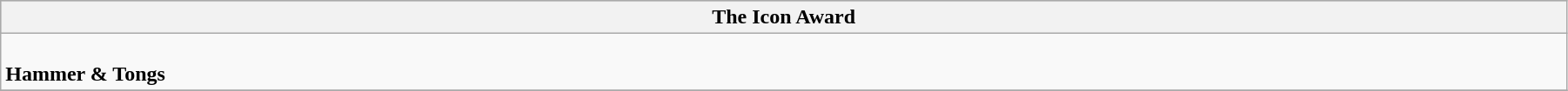<table class="wikitable" style="width:95%">
<tr bgcolor="#bebebe">
<th width="50%">The Icon Award</th>
</tr>
<tr>
<td valign="top"><br><strong>Hammer & Tongs</strong></td>
</tr>
<tr>
</tr>
</table>
